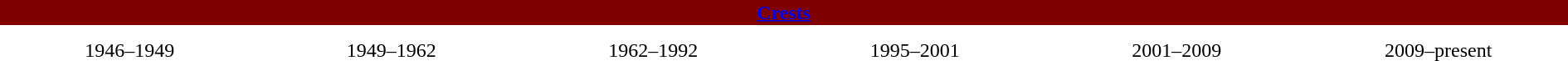<table style="width:100%;text-align:center;">
<tr>
<th colspan="12" style="width:25%; background:maroon;"><span><a href='#'><span>Crests</span></a></span></th>
</tr>
<tr>
<th width=10%></th>
<th width=10%></th>
<th width=10%></th>
<th width=10%></th>
<th width=10%></th>
<th width=10%></th>
</tr>
<tr>
<td></td>
<td></td>
<td></td>
<td></td>
<td></td>
<td></td>
</tr>
<tr>
<td>1946–1949</td>
<td>1949–1962</td>
<td>1962–1992</td>
<td>1995–2001</td>
<td>2001–2009</td>
<td>2009–present</td>
</tr>
</table>
